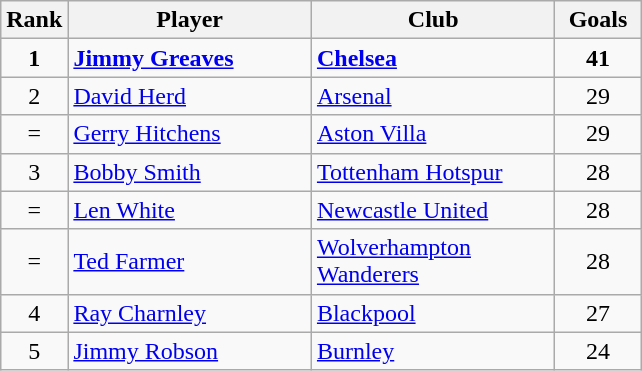<table class="wikitable" style="text-align: left;">
<tr>
<th width=20>Rank</th>
<th width=155>Player</th>
<th width=155>Club</th>
<th width=50>Goals</th>
</tr>
<tr>
<td align=center><strong>1</strong></td>
<td><strong> <a href='#'>Jimmy Greaves</a> </strong></td>
<td><strong> <a href='#'>Chelsea</a> </strong></td>
<td align=center><strong>41</strong></td>
</tr>
<tr>
<td align=center>2</td>
<td><a href='#'>David Herd</a></td>
<td><a href='#'>Arsenal</a></td>
<td align=center>29</td>
</tr>
<tr>
<td align=center>=</td>
<td><a href='#'>Gerry Hitchens</a></td>
<td><a href='#'>Aston Villa</a></td>
<td align=center>29</td>
</tr>
<tr>
<td align=center>3</td>
<td><a href='#'>Bobby Smith</a></td>
<td><a href='#'>Tottenham Hotspur</a></td>
<td align=center>28</td>
</tr>
<tr>
<td align=center>=</td>
<td><a href='#'>Len White</a></td>
<td><a href='#'>Newcastle United</a></td>
<td align=center>28</td>
</tr>
<tr>
<td align=center>=</td>
<td><a href='#'>Ted Farmer</a></td>
<td><a href='#'>Wolverhampton Wanderers</a></td>
<td align=center>28</td>
</tr>
<tr>
<td align=center>4</td>
<td><a href='#'>Ray Charnley</a></td>
<td><a href='#'>Blackpool</a></td>
<td align=center>27</td>
</tr>
<tr>
<td align=center>5</td>
<td><a href='#'>Jimmy Robson</a></td>
<td><a href='#'>Burnley</a></td>
<td align=center>24</td>
</tr>
</table>
